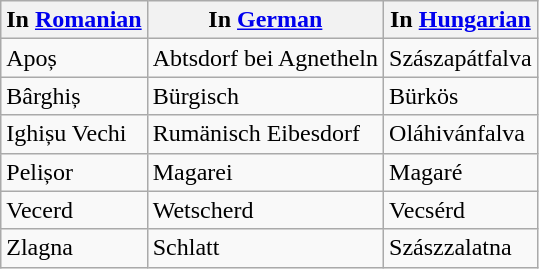<table class="wikitable">
<tr>
<th>In <a href='#'>Romanian</a></th>
<th>In <a href='#'>German</a></th>
<th>In <a href='#'>Hungarian</a></th>
</tr>
<tr>
<td>Apoș</td>
<td>Abtsdorf bei Agnetheln</td>
<td>Szászapátfalva</td>
</tr>
<tr>
<td>Bârghiș</td>
<td>Bürgisch</td>
<td>Bürkös</td>
</tr>
<tr>
<td>Ighișu Vechi</td>
<td>Rumänisch Eibesdorf</td>
<td>Oláhivánfalva</td>
</tr>
<tr>
<td>Pelișor</td>
<td>Magarei</td>
<td>Magaré</td>
</tr>
<tr>
<td>Vecerd</td>
<td>Wetscherd</td>
<td>Vecsérd</td>
</tr>
<tr>
<td>Zlagna</td>
<td>Schlatt</td>
<td>Szászzalatna</td>
</tr>
</table>
